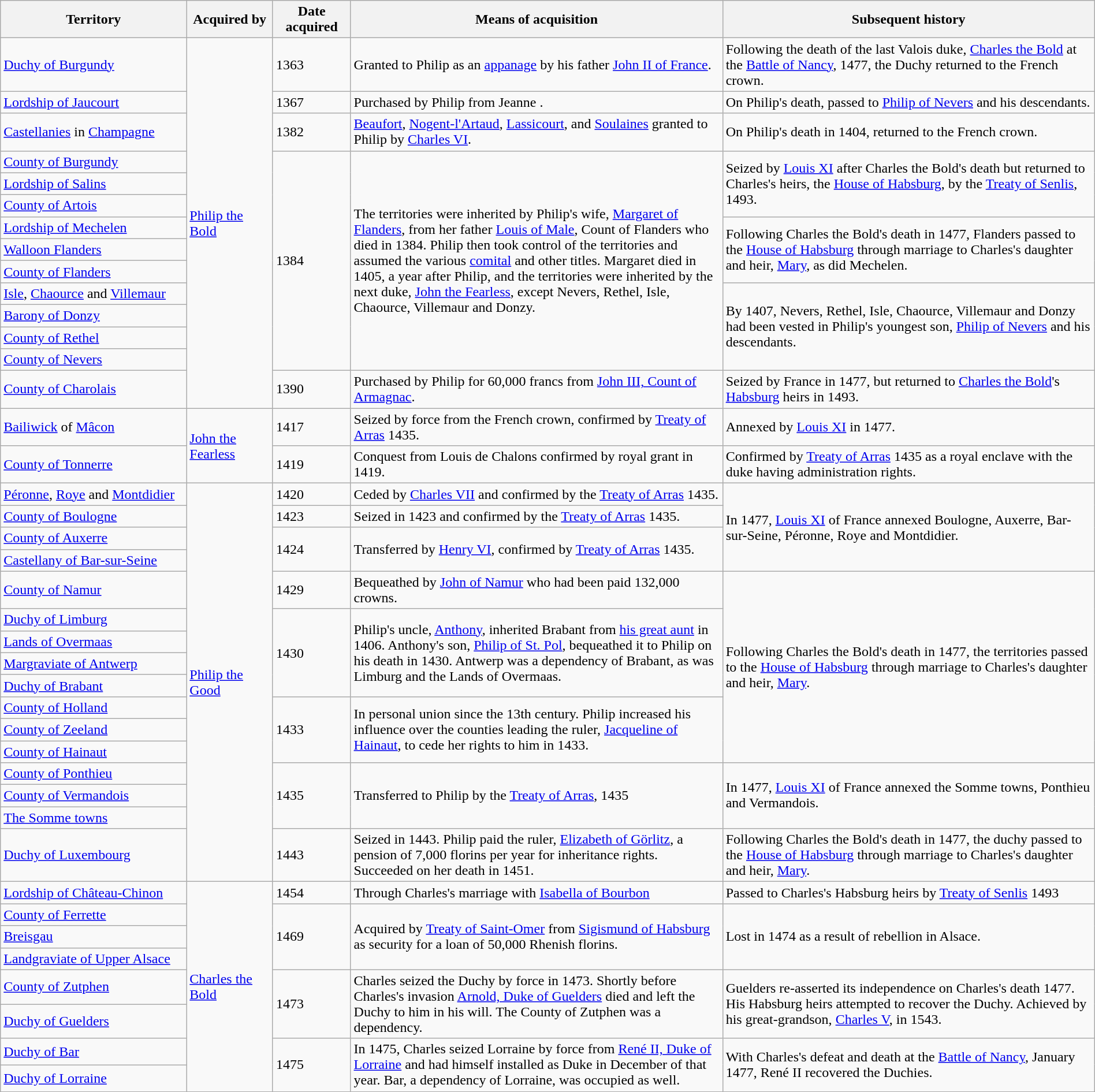<table style="; width:100%" class="wikitable">
<tr>
<th style="width:17%;">Territory</th>
<th>Acquired by</th>
<th>Date acquired</th>
<th style="width:34%;">Means of acquisition</th>
<th style="width:34%;">Subsequent history</th>
</tr>
<tr>
<td><a href='#'>Duchy of Burgundy</a></td>
<td rowspan="14"><a href='#'>Philip the Bold</a></td>
<td>1363</td>
<td>Granted to Philip as an <a href='#'>appanage</a> by his father <a href='#'>John II of France</a>.</td>
<td>Following the death of the last Valois duke, <a href='#'>Charles the Bold</a> at the <a href='#'>Battle of Nancy</a>, 1477, the Duchy returned to the French crown.</td>
</tr>
<tr>
<td><a href='#'>Lordship of Jaucourt</a></td>
<td>1367</td>
<td>Purchased by Philip from Jeanne .</td>
<td>On Philip's death, passed to <a href='#'>Philip of Nevers</a> and his descendants.</td>
</tr>
<tr>
<td><a href='#'>Castellanies</a> in <a href='#'>Champagne</a></td>
<td>1382</td>
<td><a href='#'>Beaufort</a>, <a href='#'>Nogent-l'Artaud</a>, <a href='#'>Lassicourt</a>, and <a href='#'>Soulaines</a> granted to Philip by <a href='#'>Charles VI</a>.</td>
<td>On Philip's death in 1404, returned to the French crown.</td>
</tr>
<tr>
<td><a href='#'>County of Burgundy</a></td>
<td rowspan="10">1384</td>
<td rowspan="10">The territories were inherited by Philip's wife, <a href='#'>Margaret of Flanders</a>, from her father <a href='#'>Louis of Male</a>, Count of Flanders who died in 1384. Philip then took control of the territories and assumed the various <a href='#'>comital</a> and other titles. Margaret died in 1405, a year after Philip, and the territories were inherited by the next duke, <a href='#'>John the Fearless</a>, except Nevers, Rethel, Isle, Chaource, Villemaur and Donzy.</td>
<td rowspan="3">Seized by <a href='#'>Louis XI</a> after Charles the Bold's death but returned to Charles's heirs, the <a href='#'>House of Habsburg</a>, by the <a href='#'>Treaty of Senlis</a>, 1493.</td>
</tr>
<tr>
<td><a href='#'>Lordship of Salins</a></td>
</tr>
<tr>
<td><a href='#'>County of Artois</a></td>
</tr>
<tr>
<td><a href='#'>Lordship of Mechelen</a></td>
<td rowspan="3">Following Charles the Bold's death in 1477, Flanders passed to the <a href='#'>House of Habsburg</a> through marriage to Charles's daughter and heir, <a href='#'>Mary</a>, as did Mechelen.</td>
</tr>
<tr>
<td><a href='#'>Walloon Flanders</a></td>
</tr>
<tr>
<td><a href='#'>County of Flanders</a></td>
</tr>
<tr>
<td><a href='#'>Isle</a>, <a href='#'>Chaource</a> and <a href='#'>Villemaur</a></td>
<td rowspan="4">By 1407, Nevers, Rethel, Isle, Chaource, Villemaur and Donzy had been vested in Philip's youngest son, <a href='#'>Philip of Nevers</a> and his descendants.</td>
</tr>
<tr>
<td><a href='#'>Barony of Donzy</a></td>
</tr>
<tr>
<td><a href='#'>County of Rethel</a></td>
</tr>
<tr>
<td><a href='#'>County of Nevers</a></td>
</tr>
<tr>
<td><a href='#'>County of Charolais</a></td>
<td>1390</td>
<td>Purchased by Philip for 60,000 francs from <a href='#'>John III, Count of Armagnac</a>.</td>
<td>Seized by France in 1477, but returned to <a href='#'>Charles the Bold</a>'s <a href='#'>Habsburg</a> heirs in 1493.</td>
</tr>
<tr>
<td><a href='#'>Bailiwick</a> of <a href='#'>Mâcon</a></td>
<td rowspan="2"><a href='#'>John the Fearless</a></td>
<td>1417</td>
<td>Seized by force from the French crown, confirmed by <a href='#'>Treaty of Arras</a> 1435.</td>
<td>Annexed by <a href='#'>Louis XI</a> in 1477.</td>
</tr>
<tr>
<td><a href='#'>County of Tonnerre</a></td>
<td>1419</td>
<td>Conquest from Louis de Chalons confirmed by royal grant in 1419.</td>
<td>Confirmed by <a href='#'>Treaty of Arras</a> 1435 as a royal enclave with the duke having administration rights.</td>
</tr>
<tr>
<td><a href='#'>Péronne</a>, <a href='#'>Roye</a> and <a href='#'>Montdidier</a></td>
<td rowspan="16"><a href='#'>Philip the Good</a></td>
<td>1420</td>
<td>Ceded by <a href='#'>Charles VII</a> and confirmed by the <a href='#'>Treaty of Arras</a> 1435.</td>
<td rowspan="4">In 1477, <a href='#'>Louis XI</a> of France annexed Boulogne, Auxerre, Bar-sur-Seine, Péronne, Roye and Montdidier.</td>
</tr>
<tr>
<td><a href='#'>County of Boulogne</a></td>
<td>1423</td>
<td>Seized in 1423 and confirmed by the <a href='#'>Treaty of Arras</a> 1435.</td>
</tr>
<tr>
<td><a href='#'>County of Auxerre</a></td>
<td rowspan="2">1424</td>
<td rowspan="2">Transferred by <a href='#'>Henry VI</a>, confirmed by <a href='#'>Treaty of Arras</a> 1435.</td>
</tr>
<tr>
<td><a href='#'>Castellany of Bar-sur-Seine</a></td>
</tr>
<tr>
<td><a href='#'>County of Namur</a></td>
<td>1429</td>
<td>Bequeathed by <a href='#'>John of Namur</a> who had been paid 132,000 crowns.</td>
<td rowspan="8">Following Charles the Bold's death in 1477, the territories passed to the <a href='#'>House of Habsburg</a> through marriage to Charles's daughter and heir, <a href='#'>Mary</a>.</td>
</tr>
<tr>
<td><a href='#'>Duchy of Limburg</a></td>
<td rowspan="4">1430</td>
<td rowspan="4">Philip's uncle, <a href='#'>Anthony</a>, inherited Brabant from <a href='#'>his great aunt</a> in 1406. Anthony's son, <a href='#'>Philip of St. Pol</a>, bequeathed it to Philip on his death in 1430. Antwerp was a dependency of Brabant, as was Limburg and the Lands of Overmaas.</td>
</tr>
<tr>
<td><a href='#'>Lands of Overmaas</a></td>
</tr>
<tr>
<td style="white-space: nowrap;"><a href='#'>Margraviate of Antwerp</a></td>
</tr>
<tr>
<td><a href='#'>Duchy of Brabant</a></td>
</tr>
<tr>
<td><a href='#'>County of Holland</a></td>
<td rowspan="3">1433</td>
<td rowspan="3">In personal union since the 13th century. Philip increased his influence over the counties leading the ruler, <a href='#'>Jacqueline of Hainaut</a>, to cede her rights to him in 1433.</td>
</tr>
<tr>
<td><a href='#'>County of Zeeland</a></td>
</tr>
<tr>
<td><a href='#'>County of Hainaut</a></td>
</tr>
<tr>
<td><a href='#'>County of Ponthieu</a></td>
<td rowspan="3">1435</td>
<td rowspan="3">Transferred to Philip by the <a href='#'>Treaty of Arras</a>, 1435</td>
<td rowspan="3">In 1477, <a href='#'>Louis XI</a> of France annexed the Somme towns, Ponthieu and Vermandois.</td>
</tr>
<tr>
<td><a href='#'>County of Vermandois</a></td>
</tr>
<tr>
<td><a href='#'>The Somme towns</a></td>
</tr>
<tr>
<td><a href='#'>Duchy of Luxembourg</a></td>
<td>1443</td>
<td>Seized in 1443. Philip paid the ruler, <a href='#'>Elizabeth of Görlitz</a>, a pension of 7,000 florins per year for inheritance rights. Succeeded on her death in 1451.</td>
<td>Following Charles the Bold's death in 1477, the duchy passed to the <a href='#'>House of Habsburg</a> through marriage to Charles's daughter and heir, <a href='#'>Mary</a>.</td>
</tr>
<tr>
<td style="white-space: nowrap;"><a href='#'>Lordship of Château-Chinon</a></td>
<td rowspan="8"><a href='#'>Charles the Bold</a></td>
<td>1454</td>
<td>Through Charles's marriage with <a href='#'>Isabella of Bourbon</a></td>
<td>Passed to Charles's Habsburg heirs by <a href='#'>Treaty of Senlis</a> 1493</td>
</tr>
<tr>
<td><a href='#'>County of Ferrette</a></td>
<td rowspan="3">1469</td>
<td rowspan="3">Acquired by <a href='#'>Treaty of Saint-Omer</a> from <a href='#'>Sigismund of Habsburg</a> as security for a loan of 50,000 Rhenish florins.</td>
<td rowspan="3">Lost in 1474 as a result of rebellion in Alsace.</td>
</tr>
<tr>
<td><a href='#'>Breisgau</a></td>
</tr>
<tr>
<td><a href='#'>Landgraviate of Upper Alsace</a></td>
</tr>
<tr>
<td><a href='#'>County of Zutphen</a></td>
<td rowspan="2">1473</td>
<td rowspan="2">Charles seized the Duchy by force in 1473. Shortly before Charles's invasion <a href='#'>Arnold, Duke of Guelders</a> died and left the Duchy to him in his will. The County of Zutphen was a dependency.</td>
<td rowspan="2">Guelders re-asserted its independence on Charles's death 1477. His Habsburg heirs attempted to recover the Duchy. Achieved by his great-grandson, <a href='#'>Charles V</a>, in 1543.</td>
</tr>
<tr>
<td><a href='#'>Duchy of Guelders</a></td>
</tr>
<tr>
<td><a href='#'>Duchy of Bar</a></td>
<td rowspan="2">1475</td>
<td rowspan="2">In 1475, Charles seized Lorraine by force from <a href='#'>René II, Duke of Lorraine</a> and had himself installed as Duke in December of that year. Bar, a dependency of Lorraine, was occupied as well.</td>
<td rowspan="2">With Charles's defeat and death at the <a href='#'>Battle of Nancy</a>, January 1477, René II recovered the Duchies.</td>
</tr>
<tr>
<td><a href='#'>Duchy of Lorraine</a></td>
</tr>
</table>
